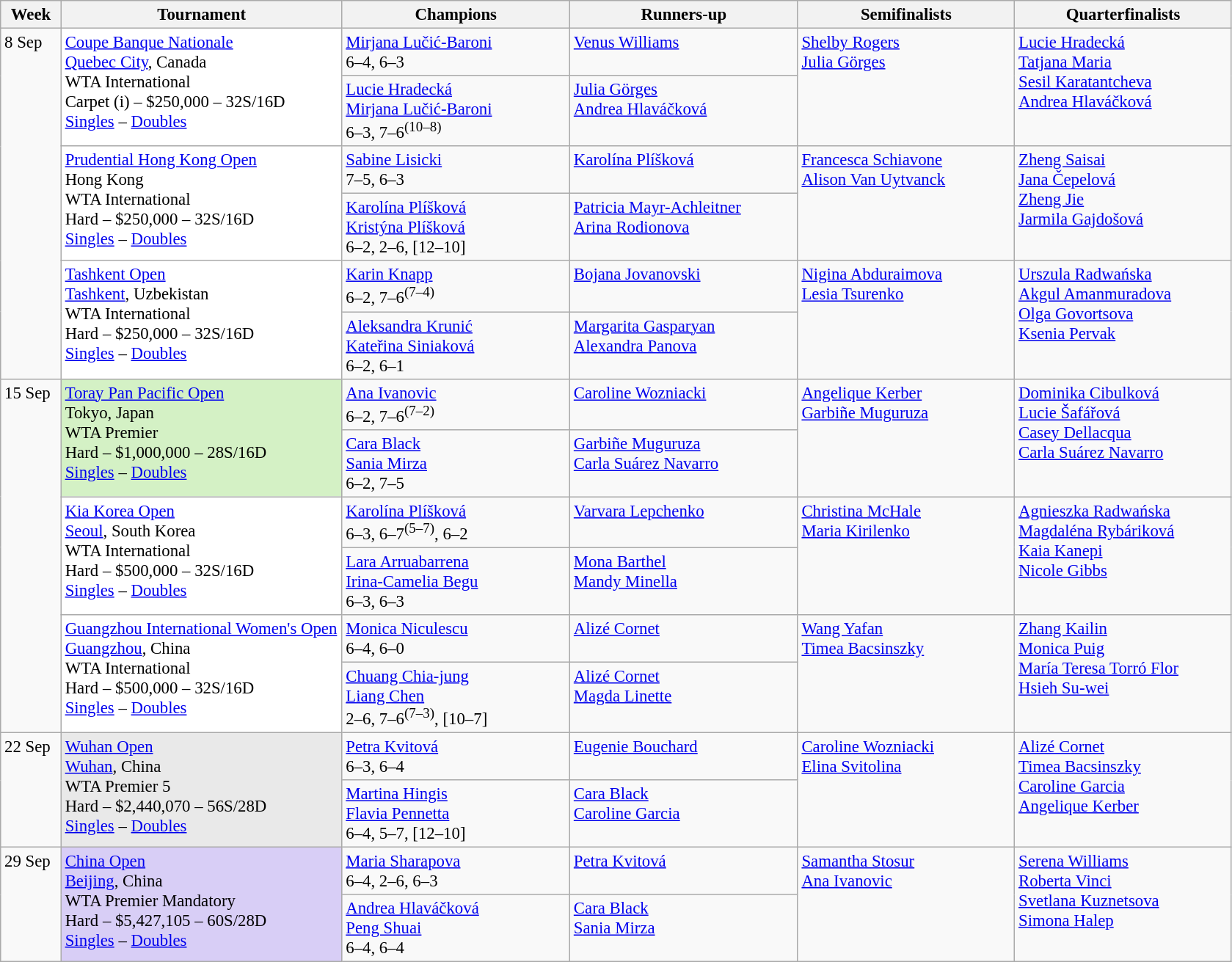<table class=wikitable style=font-size:95%>
<tr>
<th style="width:48px;">Week</th>
<th style="width:248px;">Tournament</th>
<th style="width:200px;">Champions</th>
<th style="width:200px;">Runners-up</th>
<th style="width:190px;">Semifinalists</th>
<th style="width:190px;">Quarterfinalists</th>
</tr>
<tr valign=top>
<td rowspan=6>8 Sep</td>
<td style="background:#fff;" rowspan="2"><a href='#'>Coupe Banque Nationale</a><br><a href='#'>Quebec City</a>, Canada<br>WTA International<br>Carpet (i) – $250,000 – 32S/16D<br><a href='#'>Singles</a> – <a href='#'>Doubles</a></td>
<td> <a href='#'>Mirjana Lučić-Baroni</a><br>6–4, 6–3</td>
<td> <a href='#'>Venus Williams</a></td>
<td rowspan=2> <a href='#'>Shelby Rogers</a><br>  <a href='#'>Julia Görges</a></td>
<td rowspan=2> <a href='#'>Lucie Hradecká</a><br>  <a href='#'>Tatjana Maria</a> <br> <a href='#'>Sesil Karatantcheva</a> <br>   <a href='#'>Andrea Hlaváčková</a></td>
</tr>
<tr valign=top>
<td> <a href='#'>Lucie Hradecká</a><br>  <a href='#'>Mirjana Lučić-Baroni</a><br> 6–3, 7–6<sup>(10–8)</sup></td>
<td> <a href='#'>Julia Görges</a> <br>  <a href='#'>Andrea Hlaváčková</a></td>
</tr>
<tr valign=top>
<td style="background:#fff;" rowspan="2"><a href='#'>Prudential Hong Kong Open</a><br>Hong Kong<br>WTA International<br>Hard – $250,000 – 32S/16D<br><a href='#'>Singles</a> – <a href='#'>Doubles</a></td>
<td> <a href='#'>Sabine Lisicki</a><br>7–5, 6–3</td>
<td> <a href='#'>Karolína Plíšková</a></td>
<td rowspan=2> <a href='#'>Francesca Schiavone</a> <br>  <a href='#'>Alison Van Uytvanck</a></td>
<td rowspan=2> <a href='#'>Zheng Saisai</a> <br> <a href='#'>Jana Čepelová</a>  <br> <a href='#'>Zheng Jie</a><br>  <a href='#'>Jarmila Gajdošová</a></td>
</tr>
<tr valign=top>
<td> <a href='#'>Karolína Plíšková</a><br> <a href='#'>Kristýna Plíšková</a><br>6–2, 2–6, [12–10]</td>
<td> <a href='#'>Patricia Mayr-Achleitner</a><br> <a href='#'>Arina Rodionova</a></td>
</tr>
<tr valign=top>
<td style="background:#fff;" rowspan="2"><a href='#'>Tashkent Open</a><br><a href='#'>Tashkent</a>, Uzbekistan<br>WTA International<br>Hard – $250,000 – 32S/16D<br><a href='#'>Singles</a> – <a href='#'>Doubles</a></td>
<td> <a href='#'>Karin Knapp</a><br>6–2, 7–6<sup>(7–4)</sup></td>
<td> <a href='#'>Bojana Jovanovski</a></td>
<td rowspan=2> <a href='#'>Nigina Abduraimova</a> <br>  <a href='#'>Lesia Tsurenko</a></td>
<td rowspan=2> <a href='#'>Urszula Radwańska</a> <br> <a href='#'>Akgul Amanmuradova</a> <br> <a href='#'>Olga Govortsova</a> <br>  <a href='#'>Ksenia Pervak</a></td>
</tr>
<tr valign=top>
<td> <a href='#'>Aleksandra Krunić</a><br> <a href='#'>Kateřina Siniaková</a><br>6–2, 6–1</td>
<td> <a href='#'>Margarita Gasparyan</a><br> <a href='#'>Alexandra Panova</a></td>
</tr>
<tr valign=top>
<td rowspan=6>15 Sep</td>
<td style="background:#D4F1C5;" rowspan="2"><a href='#'>Toray Pan Pacific Open</a><br> Tokyo, Japan<br>WTA Premier<br>Hard – $1,000,000 – 28S/16D<br><a href='#'>Singles</a> – <a href='#'>Doubles</a></td>
<td> <a href='#'>Ana Ivanovic</a><br>6–2, 7–6<sup>(7–2)</sup></td>
<td> <a href='#'>Caroline Wozniacki</a></td>
<td rowspan=2> <a href='#'>Angelique Kerber</a><br>  <a href='#'>Garbiñe Muguruza</a></td>
<td rowspan=2> <a href='#'>Dominika Cibulková</a> <br> <a href='#'>Lucie Šafářová</a> <br>  <a href='#'>Casey Dellacqua</a> <br>  <a href='#'>Carla Suárez Navarro</a></td>
</tr>
<tr valign=top>
<td> <a href='#'>Cara Black</a> <br> <a href='#'>Sania Mirza</a><br>6–2, 7–5</td>
<td> <a href='#'>Garbiñe Muguruza</a><br> <a href='#'>Carla Suárez Navarro</a></td>
</tr>
<tr valign=top>
<td style="background:#fff;" rowspan="2"><a href='#'>Kia Korea Open</a><br><a href='#'>Seoul</a>, South Korea<br>WTA International<br>Hard – $500,000 – 32S/16D<br><a href='#'>Singles</a> – <a href='#'>Doubles</a></td>
<td> <a href='#'>Karolína Plíšková</a><br>6–3, 6–7<sup>(5–7)</sup>, 6–2</td>
<td> <a href='#'>Varvara Lepchenko</a></td>
<td rowspan=2> <a href='#'>Christina McHale</a> <br>  <a href='#'>Maria Kirilenko</a></td>
<td rowspan=2> <a href='#'>Agnieszka Radwańska</a> <br>  <a href='#'>Magdaléna Rybáriková</a> <br>  <a href='#'>Kaia Kanepi</a> <br>  <a href='#'>Nicole Gibbs</a></td>
</tr>
<tr valign=top>
<td> <a href='#'>Lara Arruabarrena</a> <br>  <a href='#'>Irina-Camelia Begu</a><br>6–3, 6–3</td>
<td> <a href='#'>Mona Barthel</a> <br>  <a href='#'>Mandy Minella</a></td>
</tr>
<tr valign=top>
<td style="background:#fff;" rowspan="2"><a href='#'>Guangzhou International Women's Open</a><br> <a href='#'>Guangzhou</a>, China<br>WTA International<br>Hard – $500,000 – 32S/16D<br><a href='#'>Singles</a> – <a href='#'>Doubles</a></td>
<td> <a href='#'>Monica Niculescu</a><br>6–4, 6–0</td>
<td> <a href='#'>Alizé Cornet</a></td>
<td rowspan=2> <a href='#'>Wang Yafan</a> <br>  <a href='#'>Timea Bacsinszky</a></td>
<td rowspan=2> <a href='#'>Zhang Kailin</a> <br>  <a href='#'>Monica Puig</a> <br> <a href='#'>María Teresa Torró Flor</a> <br>  <a href='#'>Hsieh Su-wei</a></td>
</tr>
<tr valign=top>
<td> <a href='#'>Chuang Chia-jung</a><br>  <a href='#'>Liang Chen</a><br>2–6, 7–6<sup>(7–3)</sup>, [10–7]</td>
<td> <a href='#'>Alizé Cornet</a> <br>  <a href='#'>Magda Linette</a></td>
</tr>
<tr valign=top>
<td rowspan=2>22 Sep</td>
<td style="background:#E9E9E9;" rowspan="2"><a href='#'>Wuhan Open</a><br><a href='#'>Wuhan</a>, China<br>WTA Premier 5<br>Hard – $2,440,070 – 56S/28D<br><a href='#'>Singles</a> – <a href='#'>Doubles</a></td>
<td> <a href='#'>Petra Kvitová</a><br>6–3, 6–4</td>
<td> <a href='#'>Eugenie Bouchard</a></td>
<td rowspan=2> <a href='#'>Caroline Wozniacki</a> <br>  <a href='#'>Elina Svitolina</a></td>
<td rowspan=2> <a href='#'>Alizé Cornet</a> <br> <a href='#'>Timea Bacsinszky</a> <br> <a href='#'>Caroline Garcia</a><br>  <a href='#'>Angelique Kerber</a></td>
</tr>
<tr valign=top>
<td> <a href='#'>Martina Hingis</a> <br>   <a href='#'>Flavia Pennetta</a> <br>6–4, 5–7, [12–10]</td>
<td> <a href='#'>Cara Black</a> <br>  <a href='#'>Caroline Garcia</a></td>
</tr>
<tr valign=top>
<td rowspan=2>29 Sep</td>
<td style="background:#d8cef6;" rowspan="2"><a href='#'>China Open</a><br><a href='#'>Beijing</a>, China<br>WTA Premier Mandatory<br>Hard – $5,427,105 – 60S/28D<br><a href='#'>Singles</a> – <a href='#'>Doubles</a></td>
<td> <a href='#'>Maria Sharapova</a><br>6–4, 2–6, 6–3</td>
<td> <a href='#'>Petra Kvitová</a></td>
<td rowspan=2> <a href='#'>Samantha Stosur</a><br> <a href='#'>Ana Ivanovic</a></td>
<td rowspan=2> <a href='#'>Serena Williams</a> <br> <a href='#'>Roberta Vinci</a><br> <a href='#'>Svetlana Kuznetsova</a> <br>  <a href='#'>Simona Halep</a></td>
</tr>
<tr valign=top>
<td> <a href='#'>Andrea Hlaváčková</a><br> <a href='#'>Peng Shuai</a><br>6–4, 6–4</td>
<td> <a href='#'>Cara Black</a><br> <a href='#'>Sania Mirza</a></td>
</tr>
</table>
